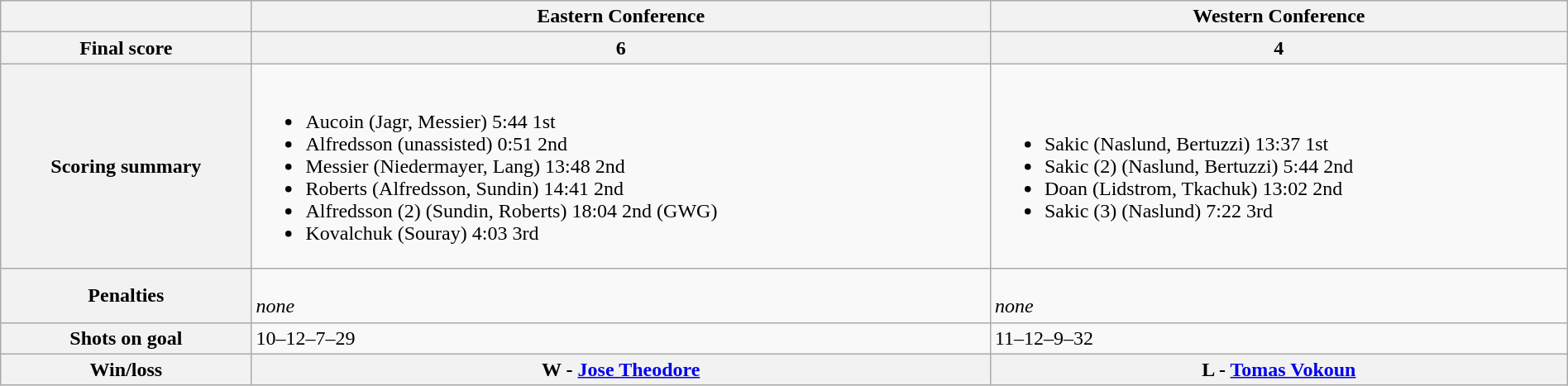<table class="wikitable" style="width:100%">
<tr>
<th></th>
<th>Eastern Conference</th>
<th>Western Conference</th>
</tr>
<tr>
<th>Final score</th>
<th>6</th>
<th>4</th>
</tr>
<tr>
<th>Scoring summary</th>
<td><br><ul><li>Aucoin (Jagr, Messier) 5:44 1st</li><li>Alfredsson (unassisted) 0:51 2nd</li><li>Messier (Niedermayer, Lang) 13:48 2nd</li><li>Roberts (Alfredsson, Sundin) 14:41 2nd</li><li>Alfredsson (2) (Sundin, Roberts) 18:04 2nd (GWG)</li><li>Kovalchuk (Souray) 4:03 3rd</li></ul></td>
<td><br><ul><li>Sakic (Naslund, Bertuzzi) 13:37 1st</li><li>Sakic (2) (Naslund, Bertuzzi) 5:44 2nd</li><li>Doan (Lidstrom, Tkachuk) 13:02 2nd</li><li>Sakic (3) (Naslund) 7:22 3rd</li></ul></td>
</tr>
<tr>
<th>Penalties</th>
<td><br><em>none</em></td>
<td><br><em>none</em></td>
</tr>
<tr>
<th>Shots on goal</th>
<td>10–12–7–29</td>
<td>11–12–9–32</td>
</tr>
<tr>
<th>Win/loss</th>
<th><strong>W</strong> - <a href='#'>Jose Theodore</a></th>
<th><strong>L</strong> - <a href='#'>Tomas Vokoun</a></th>
</tr>
</table>
